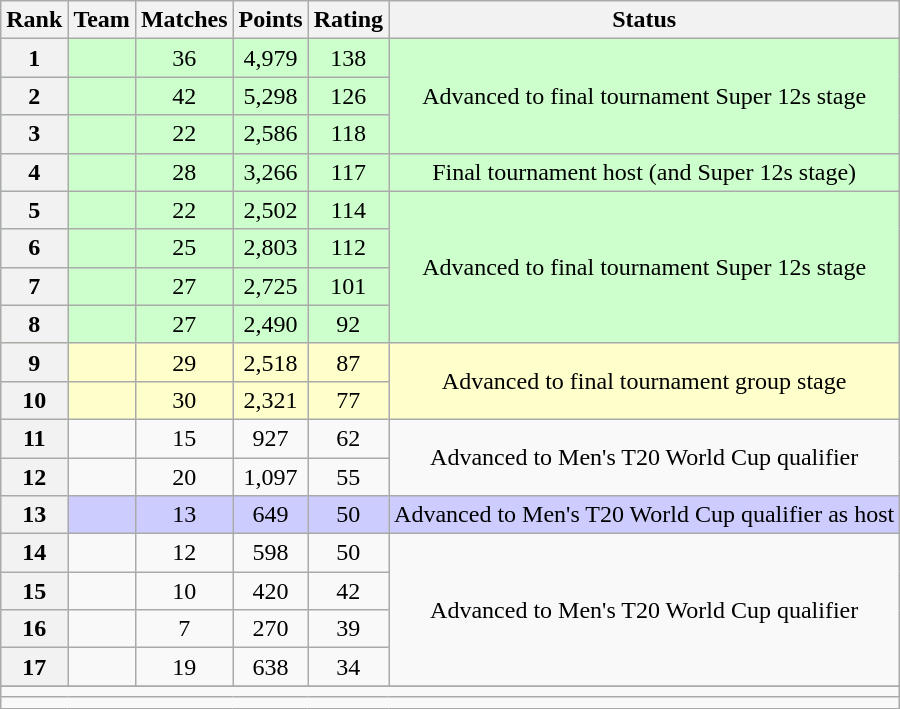<table class="wikitable"  style="text-align:center">
<tr>
<th>Rank</th>
<th>Team</th>
<th>Matches</th>
<th>Points</th>
<th>Rating</th>
<th>Status</th>
</tr>
<tr style="background:#cfc">
<th>1</th>
<td style="text-align:left;"></td>
<td>36</td>
<td>4,979</td>
<td>138</td>
<td rowspan=3>Advanced to final tournament Super 12s stage</td>
</tr>
<tr style="background:#cfc">
<th>2</th>
<td style="text-align:left;"></td>
<td>42</td>
<td>5,298</td>
<td>126</td>
</tr>
<tr style="background:#cfc">
<th>3</th>
<td style="text-align:left;"></td>
<td>22</td>
<td>2,586</td>
<td>118</td>
</tr>
<tr style="background:#cfc">
<th>4</th>
<td style="text-align:left;"></td>
<td>28</td>
<td>3,266</td>
<td>117</td>
<td>Final tournament host (and Super 12s stage)</td>
</tr>
<tr style="background:#cfc">
<th>5</th>
<td style="text-align:left;"></td>
<td>22</td>
<td>2,502</td>
<td>114</td>
<td rowspan=4>Advanced to final tournament Super 12s stage</td>
</tr>
<tr style="background:#cfc">
<th>6</th>
<td style="text-align:left;"></td>
<td>25</td>
<td>2,803</td>
<td>112</td>
</tr>
<tr style="background:#cfc">
<th>7</th>
<td style="text-align:left;"></td>
<td>27</td>
<td>2,725</td>
<td>101</td>
</tr>
<tr style="background:#cfc">
<th>8</th>
<td style="text-align:left;"></td>
<td>27</td>
<td>2,490</td>
<td>92</td>
</tr>
<tr style="background:#ffc">
<th>9</th>
<td style="text-align:left;"></td>
<td>29</td>
<td>2,518</td>
<td>87</td>
<td rowspan=2>Advanced to final tournament group stage</td>
</tr>
<tr style="background:#ffc">
<th>10</th>
<td style="text-align:left;"></td>
<td>30</td>
<td>2,321</td>
<td>77</td>
</tr>
<tr>
<th>11</th>
<td style="text-align:left;"></td>
<td>15</td>
<td>927</td>
<td>62</td>
<td rowspan=2>Advanced to Men's T20 World Cup qualifier</td>
</tr>
<tr>
<th>12</th>
<td style="text-align:left;"></td>
<td>20</td>
<td>1,097</td>
<td>55</td>
</tr>
<tr style="background:#ccf">
<th>13</th>
<td style="text-align:left;"></td>
<td>13</td>
<td>649</td>
<td>50</td>
<td>Advanced to Men's T20 World Cup qualifier as host</td>
</tr>
<tr>
<th>14</th>
<td style="text-align:left;"></td>
<td>12</td>
<td>598</td>
<td>50</td>
<td rowspan=4>Advanced to Men's T20 World Cup qualifier</td>
</tr>
<tr>
<th>15</th>
<td style="text-align:left;"></td>
<td>10</td>
<td>420</td>
<td>42</td>
</tr>
<tr>
<th>16</th>
<td style="text-align:left;"></td>
<td>7</td>
<td>270</td>
<td>39</td>
</tr>
<tr>
<th>17</th>
<td style="text-align:left;"></td>
<td>19</td>
<td>638</td>
<td>34</td>
</tr>
<tr style="background:#ccc">
</tr>
<tr>
<td colspan=6></td>
</tr>
<tr>
<td colspan=6 style="width: 200pt"></td>
</tr>
</table>
